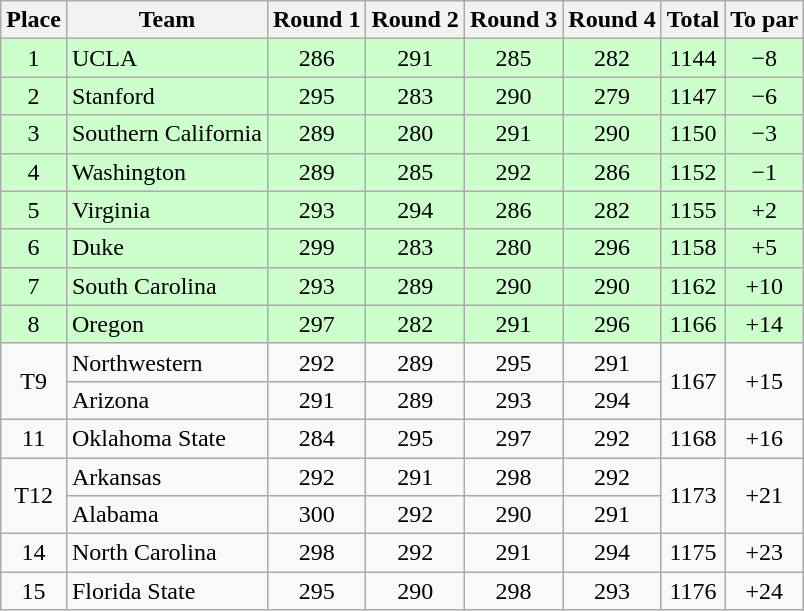<table class="wikitable" style="text-align:center">
<tr>
<th>Place</th>
<th>Team</th>
<th>Round 1</th>
<th>Round 2</th>
<th>Round 3</th>
<th>Round 4</th>
<th>Total</th>
<th>To par</th>
</tr>
<tr style="background:#ccffcc;">
<td>1</td>
<td align=left>UCLA</td>
<td>286</td>
<td>291</td>
<td>285</td>
<td>282</td>
<td>1144</td>
<td>−8</td>
</tr>
<tr style="background:#ccffcc;">
<td>2</td>
<td align=left>Stanford</td>
<td>295</td>
<td>283</td>
<td>290</td>
<td>279</td>
<td>1147</td>
<td>−6</td>
</tr>
<tr style="background:#ccffcc;">
<td>3</td>
<td align=left>Southern California</td>
<td>289</td>
<td>280</td>
<td>291</td>
<td>290</td>
<td>1150</td>
<td>−3</td>
</tr>
<tr style="background:#ccffcc;">
<td>4</td>
<td align=left>Washington</td>
<td>289</td>
<td>285</td>
<td>292</td>
<td>286</td>
<td>1152</td>
<td>−1</td>
</tr>
<tr style="background:#ccffcc;">
<td>5</td>
<td align=left>Virginia</td>
<td>293</td>
<td>294</td>
<td>286</td>
<td>282</td>
<td>1155</td>
<td>+2</td>
</tr>
<tr style="background:#ccffcc;">
<td>6</td>
<td align=left>Duke</td>
<td>299</td>
<td>283</td>
<td>280</td>
<td>296</td>
<td>1158</td>
<td>+5</td>
</tr>
<tr style="background:#ccffcc;">
<td>7</td>
<td align=left>South Carolina</td>
<td>293</td>
<td>289</td>
<td>290</td>
<td>290</td>
<td>1162</td>
<td>+10</td>
</tr>
<tr style="background:#ccffcc;">
<td>8</td>
<td align=left>Oregon</td>
<td>297</td>
<td>282</td>
<td>291</td>
<td>296</td>
<td>1166</td>
<td>+14</td>
</tr>
<tr>
<td rowspan=2>T9</td>
<td align=left>Northwestern</td>
<td>292</td>
<td>289</td>
<td>295</td>
<td>291</td>
<td rowspan=2>1167</td>
<td rowspan=2>+15</td>
</tr>
<tr>
<td align=left>Arizona</td>
<td>291</td>
<td>289</td>
<td>293</td>
<td>294</td>
</tr>
<tr>
<td>11</td>
<td align=left>Oklahoma State</td>
<td>284</td>
<td>295</td>
<td>297</td>
<td>292</td>
<td>1168</td>
<td>+16</td>
</tr>
<tr>
<td rowspan=2>T12</td>
<td align=left>Arkansas</td>
<td>292</td>
<td>291</td>
<td>298</td>
<td>292</td>
<td rowspan=2>1173</td>
<td rowspan=2>+21</td>
</tr>
<tr>
<td align=left>Alabama</td>
<td>300</td>
<td>292</td>
<td>290</td>
<td>291</td>
</tr>
<tr>
<td>14</td>
<td align=left>North Carolina</td>
<td>298</td>
<td>292</td>
<td>291</td>
<td>294</td>
<td>1175</td>
<td>+23</td>
</tr>
<tr>
<td>15</td>
<td align=left>Florida State</td>
<td>295</td>
<td>290</td>
<td>298</td>
<td>293</td>
<td>1176</td>
<td>+24</td>
</tr>
</table>
